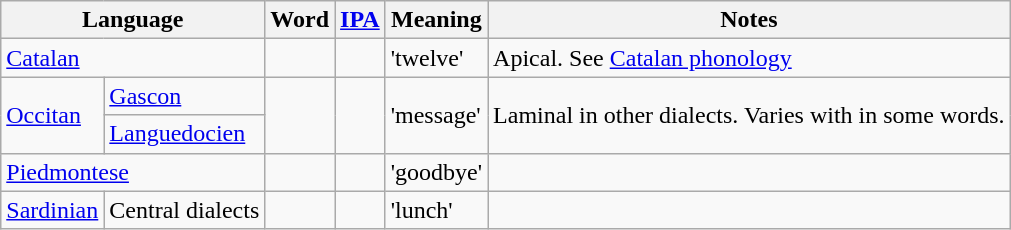<table class="wikitable">
<tr>
<th colspan="2">Language</th>
<th>Word</th>
<th><a href='#'>IPA</a></th>
<th>Meaning</th>
<th>Notes</th>
</tr>
<tr>
<td colspan="2"><a href='#'>Catalan</a></td>
<td></td>
<td></td>
<td>'twelve'</td>
<td>Apical. See <a href='#'>Catalan phonology</a></td>
</tr>
<tr>
<td rowspan="2"><a href='#'>Occitan</a></td>
<td><a href='#'>Gascon</a></td>
<td rowspan="2"></td>
<td rowspan="2"></td>
<td rowspan="2">'message'</td>
<td rowspan="2">Laminal in other dialects. Varies with  in some words.</td>
</tr>
<tr>
<td><a href='#'>Languedocien</a></td>
</tr>
<tr>
<td colspan="2"><a href='#'>Piedmontese</a></td>
<td></td>
<td></td>
<td>'goodbye'</td>
<td></td>
</tr>
<tr>
<td><a href='#'>Sardinian</a></td>
<td>Central dialects</td>
<td></td>
<td></td>
<td>'lunch'</td>
<td></td>
</tr>
</table>
